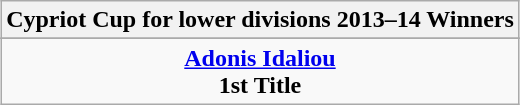<table class="wikitable" style="text-align: center; margin: 0 auto;">
<tr>
<th>Cypriot Cup for lower divisions 2013–14 Winners</th>
</tr>
<tr>
</tr>
<tr>
<td><strong><a href='#'>Adonis Idaliou</a></strong><br><strong>1st Title</strong></td>
</tr>
</table>
